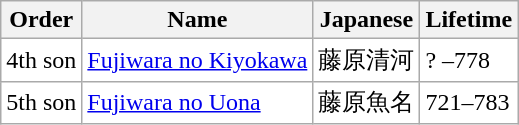<table class="wikitable" style="background-color:white">
<tr>
<th>Order</th>
<th>Name</th>
<th>Japanese</th>
<th>Lifetime</th>
</tr>
<tr>
<td>4th son</td>
<td><a href='#'>Fujiwara no Kiyokawa</a></td>
<td>藤原清河</td>
<td>? –778</td>
</tr>
<tr>
<td>5th son</td>
<td><a href='#'>Fujiwara no Uona</a></td>
<td>藤原魚名</td>
<td>721–783</td>
</tr>
</table>
